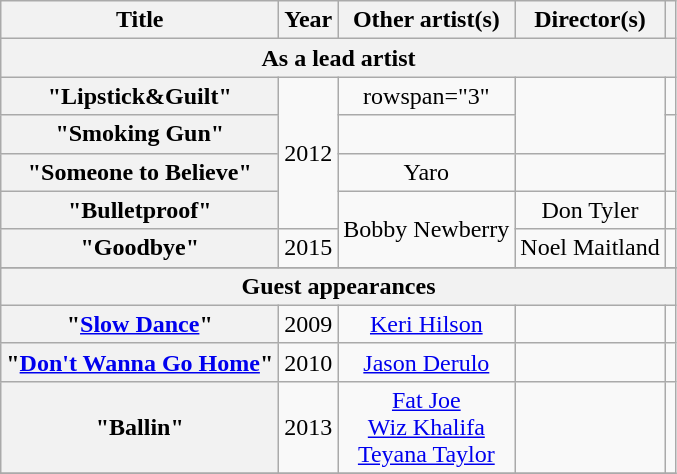<table class="wikitable sortable plainrowheaders" style="text-align: center;">
<tr>
<th scope="col">Title</th>
<th scope="col">Year</th>
<th scope="col">Other artist(s)</th>
<th scope="col">Director(s)</th>
<th scope="col" class="unsortable"></th>
</tr>
<tr>
<th scope="col" colspan="5">As a lead artist</th>
</tr>
<tr>
<th scope="row">"Lipstick&Guilt"</th>
<td rowspan="4">2012</td>
<td>rowspan="3" </td>
<td rowspan="2"> <br> </td>
<td></td>
</tr>
<tr>
<th scope="row">"Smoking Gun"</th>
<td></td>
</tr>
<tr>
<th scope="row">"Someone to Believe"</th>
<td>Yaro</td>
<td></td>
</tr>
<tr>
<th scope="row">"Bulletproof"</th>
<td rowspan="2">Bobby Newberry</td>
<td>Don Tyler</td>
<td></td>
</tr>
<tr>
<th scope="row">"Goodbye"</th>
<td>2015</td>
<td>Noel Maitland</td>
<td></td>
</tr>
<tr>
</tr>
<tr>
<th scope="col" colspan="5">Guest appearances</th>
</tr>
<tr>
<th scope="row">"<a href='#'>Slow Dance</a>"</th>
<td>2009</td>
<td><a href='#'>Keri Hilson</a></td>
<td></td>
<td></td>
</tr>
<tr>
<th scope="row">"<a href='#'>Don't Wanna Go Home</a>"</th>
<td>2010</td>
<td><a href='#'>Jason Derulo</a></td>
<td></td>
<td></td>
</tr>
<tr>
<th scope="row">"Ballin"</th>
<td>2013</td>
<td><a href='#'>Fat Joe</a> <br> <a href='#'>Wiz Khalifa</a> <br> <a href='#'>Teyana Taylor</a></td>
<td></td>
<td></td>
</tr>
<tr>
</tr>
</table>
